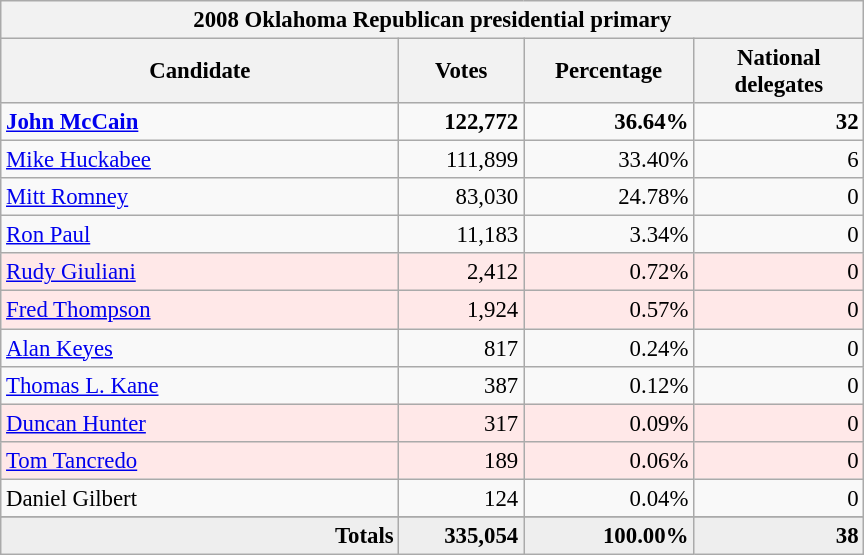<table class="wikitable" style="font-size:95%;">
<tr>
<th colspan="4">2008 Oklahoma Republican presidential primary</th>
</tr>
<tr>
<th style="width: 17em">Candidate</th>
<th style="width: 5em">Votes</th>
<th style="width: 7em">Percentage</th>
<th style="width: 7em">National delegates</th>
</tr>
<tr>
<td><strong><a href='#'>John McCain</a></strong></td>
<td align="right"><strong>122,772</strong></td>
<td align="right"><strong>36.64%</strong></td>
<td align="right"><strong>32</strong></td>
</tr>
<tr>
<td><a href='#'>Mike Huckabee</a></td>
<td align="right">111,899</td>
<td align="right">33.40%</td>
<td align="right">6</td>
</tr>
<tr>
<td><a href='#'>Mitt Romney</a></td>
<td align="right">83,030</td>
<td align="right">24.78%</td>
<td align="right">0</td>
</tr>
<tr>
<td><a href='#'>Ron Paul</a></td>
<td align="right">11,183</td>
<td align="right">3.34%</td>
<td align="right">0</td>
</tr>
<tr bgcolor=#FFE8E8>
<td><a href='#'>Rudy Giuliani</a></td>
<td align="right">2,412</td>
<td align="right">0.72%</td>
<td align="right">0</td>
</tr>
<tr bgcolor=#FFE8E8>
<td><a href='#'>Fred Thompson</a></td>
<td align="right">1,924</td>
<td align="right">0.57%</td>
<td align="right">0</td>
</tr>
<tr>
<td><a href='#'>Alan Keyes</a></td>
<td align="right">817</td>
<td align="right">0.24%</td>
<td align="right">0</td>
</tr>
<tr>
<td><a href='#'>Thomas L. Kane</a></td>
<td align="right">387</td>
<td align="right">0.12%</td>
<td align="right">0</td>
</tr>
<tr bgcolor=#FFE8E8>
<td><a href='#'>Duncan Hunter</a></td>
<td align="right">317</td>
<td align="right">0.09%</td>
<td align="right">0</td>
</tr>
<tr bgcolor=#FFE8E8>
<td><a href='#'>Tom Tancredo</a></td>
<td align="right">189</td>
<td align="right">0.06%</td>
<td align="right">0</td>
</tr>
<tr>
<td>Daniel Gilbert</td>
<td align="right">124</td>
<td align="right">0.04%</td>
<td align="right">0</td>
</tr>
<tr>
</tr>
<tr bgcolor="#EEEEEE">
<td align="right"><strong>Totals</strong></td>
<td align="right"><strong>335,054</strong></td>
<td align="right"><strong>100.00%</strong></td>
<td align="right"><strong>38</strong></td>
</tr>
</table>
